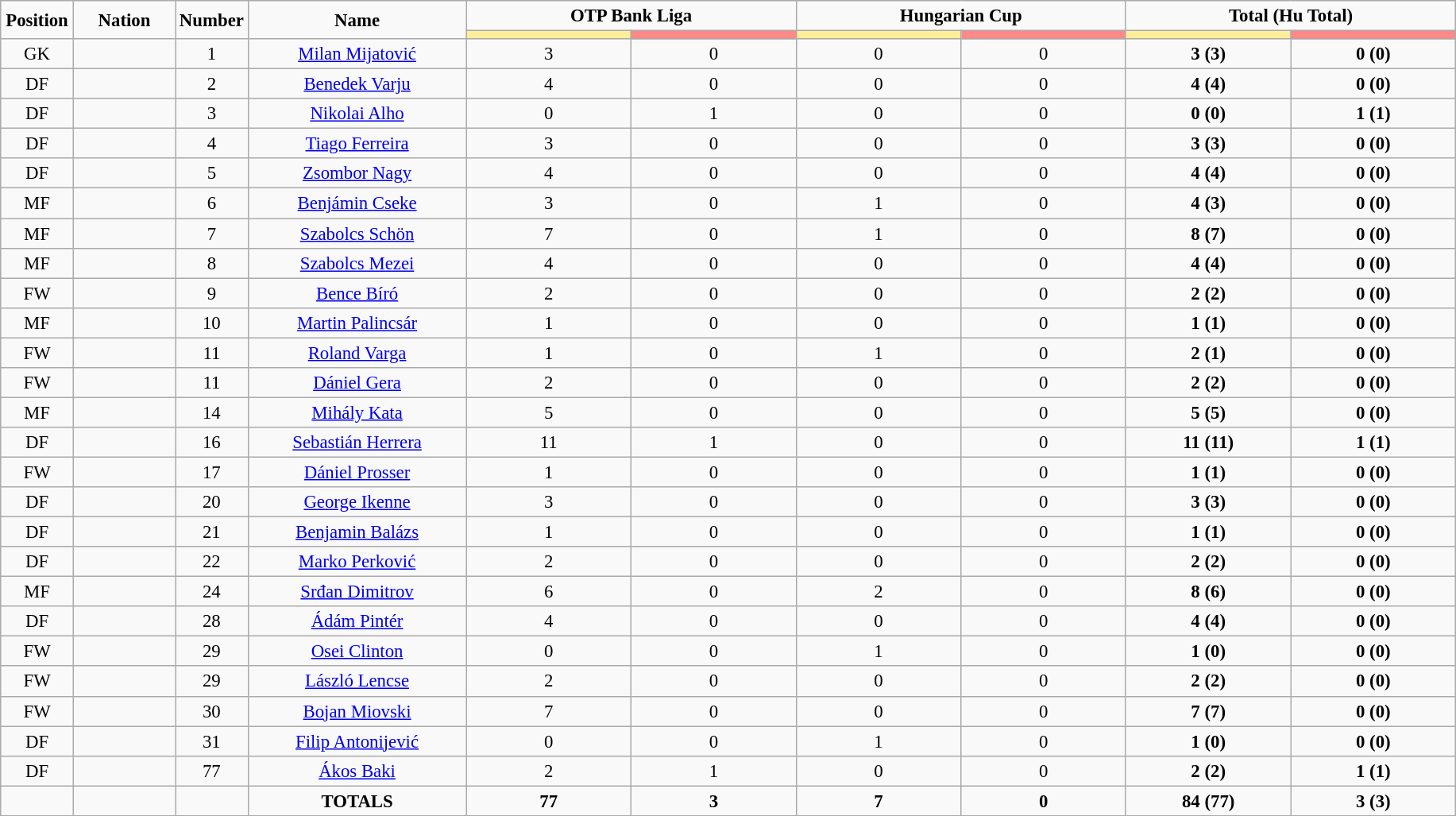<table class="wikitable" style="font-size: 95%; text-align: center;">
<tr>
<td rowspan="2" width="5%" align="center"><strong>Position</strong></td>
<td rowspan="2" width="7%" align="center"><strong>Nation</strong></td>
<td rowspan="2" width="5%" align="center"><strong>Number</strong></td>
<td rowspan="2" width="15%" align="center"><strong>Name</strong></td>
<td colspan="2" align="center"><strong>OTP Bank Liga</strong></td>
<td colspan="2" align="center"><strong>Hungarian Cup</strong></td>
<td colspan="2" align="center"><strong>Total (Hu Total)</strong></td>
</tr>
<tr>
<th width=60 style="background: #FFEE99"></th>
<th width=60 style="background: #FF8888"></th>
<th width=60 style="background: #FFEE99"></th>
<th width=60 style="background: #FF8888"></th>
<th width=60 style="background: #FFEE99"></th>
<th width=60 style="background: #FF8888"></th>
</tr>
<tr>
<td>GK</td>
<td></td>
<td>1</td>
<td><a href='#'>Milan Mijatović</a></td>
<td>3</td>
<td>0</td>
<td>0</td>
<td>0</td>
<td><strong>3 (3)</strong></td>
<td><strong>0 (0)</strong></td>
</tr>
<tr>
<td>DF</td>
<td></td>
<td>2</td>
<td><a href='#'>Benedek Varju</a></td>
<td>4</td>
<td>0</td>
<td>0</td>
<td>0</td>
<td><strong>4 (4)</strong></td>
<td><strong>0 (0)</strong></td>
</tr>
<tr>
<td>DF</td>
<td></td>
<td>3</td>
<td><a href='#'>Nikolai Alho</a></td>
<td>0</td>
<td>1</td>
<td>0</td>
<td>0</td>
<td><strong>0 (0)</strong></td>
<td><strong>1 (1)</strong></td>
</tr>
<tr>
<td>DF</td>
<td></td>
<td>4</td>
<td><a href='#'>Tiago Ferreira</a></td>
<td>3</td>
<td>0</td>
<td>0</td>
<td>0</td>
<td><strong>3 (3)</strong></td>
<td><strong>0 (0)</strong></td>
</tr>
<tr>
<td>DF</td>
<td></td>
<td>5</td>
<td><a href='#'>Zsombor Nagy</a></td>
<td>4</td>
<td>0</td>
<td>0</td>
<td>0</td>
<td><strong>4 (4)</strong></td>
<td><strong>0 (0)</strong></td>
</tr>
<tr>
<td>MF</td>
<td></td>
<td>6</td>
<td><a href='#'>Benjámin Cseke</a></td>
<td>3</td>
<td>0</td>
<td>1</td>
<td>0</td>
<td><strong>4 (3)</strong></td>
<td><strong>0 (0)</strong></td>
</tr>
<tr>
<td>MF</td>
<td></td>
<td>7</td>
<td><a href='#'>Szabolcs Schön</a></td>
<td>7</td>
<td>0</td>
<td>1</td>
<td>0</td>
<td><strong>8 (7)</strong></td>
<td><strong>0 (0)</strong></td>
</tr>
<tr>
<td>MF</td>
<td></td>
<td>8</td>
<td><a href='#'>Szabolcs Mezei</a></td>
<td>4</td>
<td>0</td>
<td>0</td>
<td>0</td>
<td><strong>4 (4)</strong></td>
<td><strong>0 (0)</strong></td>
</tr>
<tr>
<td>FW</td>
<td></td>
<td>9</td>
<td><a href='#'>Bence Bíró</a></td>
<td>2</td>
<td>0</td>
<td>0</td>
<td>0</td>
<td><strong>2 (2)</strong></td>
<td><strong>0 (0)</strong></td>
</tr>
<tr>
<td>MF</td>
<td></td>
<td>10</td>
<td><a href='#'>Martin Palincsár</a></td>
<td>1</td>
<td>0</td>
<td>0</td>
<td>0</td>
<td><strong>1 (1)</strong></td>
<td><strong>0 (0)</strong></td>
</tr>
<tr>
<td>FW</td>
<td></td>
<td>11</td>
<td><a href='#'>Roland Varga</a></td>
<td>1</td>
<td>0</td>
<td>1</td>
<td>0</td>
<td><strong>2 (1)</strong></td>
<td><strong>0 (0)</strong></td>
</tr>
<tr>
<td>FW</td>
<td></td>
<td>11</td>
<td><a href='#'>Dániel Gera</a></td>
<td>2</td>
<td>0</td>
<td>0</td>
<td>0</td>
<td><strong>2 (2)</strong></td>
<td><strong>0 (0)</strong></td>
</tr>
<tr>
<td>MF</td>
<td></td>
<td>14</td>
<td><a href='#'>Mihály Kata</a></td>
<td>5</td>
<td>0</td>
<td>0</td>
<td>0</td>
<td><strong>5 (5)</strong></td>
<td><strong>0 (0)</strong></td>
</tr>
<tr>
<td>DF</td>
<td></td>
<td>16</td>
<td><a href='#'>Sebastián Herrera</a></td>
<td>11</td>
<td>1</td>
<td>0</td>
<td>0</td>
<td><strong>11 (11)</strong></td>
<td><strong>1 (1)</strong></td>
</tr>
<tr>
<td>FW</td>
<td></td>
<td>17</td>
<td><a href='#'>Dániel Prosser</a></td>
<td>1</td>
<td>0</td>
<td>0</td>
<td>0</td>
<td><strong>1 (1)</strong></td>
<td><strong>0 (0)</strong></td>
</tr>
<tr>
<td>DF</td>
<td></td>
<td>20</td>
<td><a href='#'>George Ikenne</a></td>
<td>3</td>
<td>0</td>
<td>0</td>
<td>0</td>
<td><strong>3 (3)</strong></td>
<td><strong>0 (0)</strong></td>
</tr>
<tr>
<td>DF</td>
<td></td>
<td>21</td>
<td><a href='#'>Benjamin Balázs</a></td>
<td>1</td>
<td>0</td>
<td>0</td>
<td>0</td>
<td><strong>1 (1)</strong></td>
<td><strong>0 (0)</strong></td>
</tr>
<tr>
<td>DF</td>
<td></td>
<td>22</td>
<td><a href='#'>Marko Perković</a></td>
<td>2</td>
<td>0</td>
<td>0</td>
<td>0</td>
<td><strong>2 (2)</strong></td>
<td><strong>0 (0)</strong></td>
</tr>
<tr>
<td>MF</td>
<td></td>
<td>24</td>
<td><a href='#'>Srđan Dimitrov</a></td>
<td>6</td>
<td>0</td>
<td>2</td>
<td>0</td>
<td><strong>8 (6)</strong></td>
<td><strong>0 (0)</strong></td>
</tr>
<tr>
<td>DF</td>
<td></td>
<td>28</td>
<td><a href='#'>Ádám Pintér</a></td>
<td>4</td>
<td>0</td>
<td>0</td>
<td>0</td>
<td><strong>4 (4)</strong></td>
<td><strong>0 (0)</strong></td>
</tr>
<tr>
<td>FW</td>
<td></td>
<td>29</td>
<td><a href='#'>Osei Clinton</a></td>
<td>0</td>
<td>0</td>
<td>1</td>
<td>0</td>
<td><strong>1 (0)</strong></td>
<td><strong>0 (0)</strong></td>
</tr>
<tr>
<td>FW</td>
<td></td>
<td>29</td>
<td><a href='#'>László Lencse</a></td>
<td>2</td>
<td>0</td>
<td>0</td>
<td>0</td>
<td><strong>2 (2)</strong></td>
<td><strong>0 (0)</strong></td>
</tr>
<tr>
<td>FW</td>
<td></td>
<td>30</td>
<td><a href='#'>Bojan Miovski</a></td>
<td>7</td>
<td>0</td>
<td>0</td>
<td>0</td>
<td><strong>7 (7)</strong></td>
<td><strong>0 (0)</strong></td>
</tr>
<tr>
<td>DF</td>
<td></td>
<td>31</td>
<td><a href='#'>Filip Antonijević</a></td>
<td>0</td>
<td>0</td>
<td>1</td>
<td>0</td>
<td><strong>1 (0)</strong></td>
<td><strong>0 (0)</strong></td>
</tr>
<tr>
<td>DF</td>
<td></td>
<td>77</td>
<td><a href='#'>Ákos Baki</a></td>
<td>2</td>
<td>1</td>
<td>0</td>
<td>0</td>
<td><strong>2 (2)</strong></td>
<td><strong>1 (1)</strong></td>
</tr>
<tr>
<td></td>
<td></td>
<td></td>
<td><strong>TOTALS</strong></td>
<td><strong>77</strong></td>
<td><strong>3</strong></td>
<td><strong>7</strong></td>
<td><strong>0</strong></td>
<td><strong>84 (77)</strong></td>
<td><strong>3 (3)</strong></td>
</tr>
<tr>
</tr>
</table>
